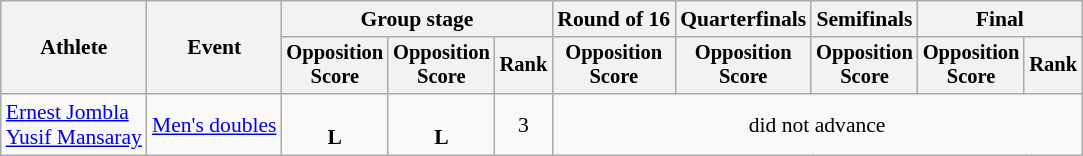<table class=wikitable style="font-size:90%">
<tr>
<th rowspan=2>Athlete</th>
<th rowspan=2>Event</th>
<th colspan=3>Group stage</th>
<th>Round of 16</th>
<th>Quarterfinals</th>
<th>Semifinals</th>
<th colspan=2>Final</th>
</tr>
<tr style="font-size:95%">
<th>Opposition<br>Score</th>
<th>Opposition<br>Score</th>
<th>Rank</th>
<th>Opposition<br>Score</th>
<th>Opposition<br>Score</th>
<th>Opposition<br>Score</th>
<th>Opposition<br>Score</th>
<th>Rank</th>
</tr>
<tr align=center>
<td align=left><a href='#'>Ernest Jombla</a><br><a href='#'>Yusif Mansaray</a></td>
<td align=left><a href='#'>Men's doubles</a></td>
<td><br><strong>L</strong> </td>
<td><br><strong>L</strong> </td>
<td>3</td>
<td colspan=5>did not advance</td>
</tr>
</table>
